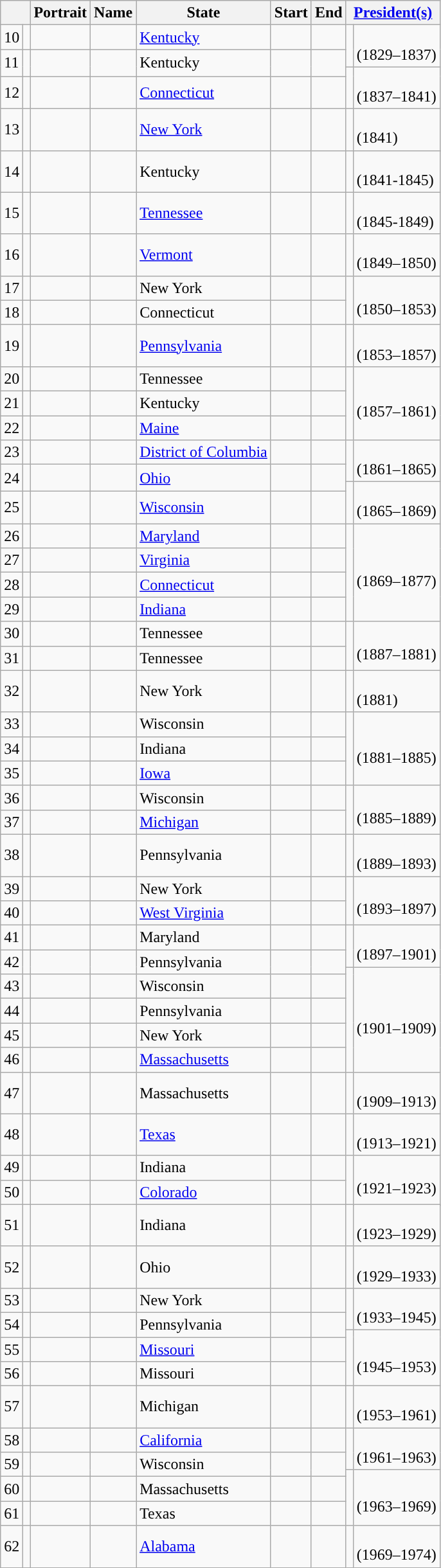<table class="wikitable sortable">
<tr>
<th colspan="2"></th>
<th>Portrait</th>
<th>Name</th>
<th>State</th>
<th>Start</th>
<th>End</th>
<th colspan=2><a href='#'>President(s)</a></th>
</tr>
<tr>
<td>10</td>
<td style="background: "></td>
<td></td>
<td></td>
<td><a href='#'>Kentucky</a></td>
<td></td>
<td></td>
<td rowspan=2 style="background: "></td>
<td rowspan=2><br>(1829–1837)</td>
</tr>
<tr>
<td rowspan=2>11</td>
<td rowspan=2 style="background: "></td>
<td rowspan=2></td>
<td rowspan=2></td>
<td rowspan=2>Kentucky</td>
<td rowspan=2></td>
<td rowspan=2></td>
</tr>
<tr>
<td rowspan=2 style="background: "></td>
<td rowspan=2><br>(1837–1841)</td>
</tr>
<tr>
<td>12</td>
<td style="background: "></td>
<td></td>
<td></td>
<td><a href='#'>Connecticut</a></td>
<td></td>
<td></td>
</tr>
<tr>
<td rowspan=2>13</td>
<td rowspan=2 style="background: "></td>
<td rowspan=2></td>
<td rowspan=2></td>
<td rowspan=2><a href='#'>New York</a></td>
<td rowspan=2></td>
<td rowspan=2></td>
<td style="background: "></td>
<td><br>(1841)</td>
</tr>
<tr>
<td rowspan=2 style="background: "></td>
<td rowspan=2><br>(1841-1845)</td>
</tr>
<tr>
<td>14</td>
<td style="background: "></td>
<td></td>
<td></td>
<td>Kentucky</td>
<td></td>
<td></td>
</tr>
<tr>
<td>15</td>
<td style="background: "></td>
<td></td>
<td></td>
<td><a href='#'>Tennessee</a></td>
<td></td>
<td></td>
<td style="background: "></td>
<td><br>(1845-1849)</td>
</tr>
<tr>
<td>16</td>
<td style="background: "></td>
<td></td>
<td></td>
<td><a href='#'>Vermont</a></td>
<td></td>
<td></td>
<td style="background: "></td>
<td><br>(1849–1850)</td>
</tr>
<tr>
<td>17</td>
<td style="background: "></td>
<td></td>
<td></td>
<td>New York</td>
<td></td>
<td></td>
<td rowspan=2 style="background: "></td>
<td rowspan=2><br>(1850–1853)</td>
</tr>
<tr>
<td>18</td>
<td style="background: "></td>
<td></td>
<td></td>
<td>Connecticut</td>
<td></td>
<td></td>
</tr>
<tr>
<td>19</td>
<td style="background: "></td>
<td></td>
<td></td>
<td><a href='#'>Pennsylvania</a></td>
<td></td>
<td></td>
<td style="background: "></td>
<td><br>(1853–1857)</td>
</tr>
<tr>
<td>20</td>
<td style="background: "></td>
<td></td>
<td></td>
<td>Tennessee</td>
<td></td>
<td></td>
<td rowspan=3 style="background: "></td>
<td rowspan=3><br>(1857–1861)</td>
</tr>
<tr>
<td>21</td>
<td style="background: "></td>
<td></td>
<td></td>
<td>Kentucky</td>
<td></td>
<td></td>
</tr>
<tr>
<td>22</td>
<td style="background: "></td>
<td></td>
<td></td>
<td><a href='#'>Maine</a></td>
<td></td>
<td></td>
</tr>
<tr>
<td>23</td>
<td style="background: "></td>
<td></td>
<td></td>
<td><a href='#'>District of Columbia</a></td>
<td></td>
<td></td>
<td rowspan=2 style="background: "></td>
<td rowspan=2><br>(1861–1865)</td>
</tr>
<tr>
<td rowspan=2>24</td>
<td rowspan=2 style="background: "></td>
<td rowspan=2></td>
<td rowspan=2></td>
<td rowspan=2><a href='#'>Ohio</a></td>
<td rowspan=2></td>
<td rowspan=2></td>
</tr>
<tr>
<td rowspan=2 style="background: "></td>
<td rowspan=2><br>(1865–1869)</td>
</tr>
<tr>
<td>25</td>
<td style="background: "></td>
<td></td>
<td></td>
<td><a href='#'>Wisconsin</a></td>
<td></td>
<td></td>
</tr>
<tr>
<td>26</td>
<td style="background: "></td>
<td></td>
<td></td>
<td><a href='#'>Maryland</a></td>
<td></td>
<td></td>
<td rowspan=4 style="background: "></td>
<td rowspan=4><br>(1869–1877)</td>
</tr>
<tr>
<td>27</td>
<td style="background: "></td>
<td></td>
<td></td>
<td><a href='#'>Virginia</a></td>
<td></td>
<td></td>
</tr>
<tr>
<td>28</td>
<td style="background: "></td>
<td></td>
<td></td>
<td><a href='#'>Connecticut</a></td>
<td></td>
<td></td>
</tr>
<tr>
<td>29</td>
<td style="background: "></td>
<td></td>
<td></td>
<td><a href='#'>Indiana</a></td>
<td></td>
<td></td>
</tr>
<tr>
<td>30</td>
<td style="background: "></td>
<td></td>
<td></td>
<td>Tennessee</td>
<td></td>
<td></td>
<td rowspan=2 style="background: "></td>
<td rowspan=2><br>(1887–1881)</td>
</tr>
<tr>
<td>31</td>
<td style="background: "></td>
<td></td>
<td></td>
<td>Tennessee</td>
<td></td>
<td></td>
</tr>
<tr>
<td rowspan=2>32</td>
<td rowspan=2 style="background: "></td>
<td rowspan=2></td>
<td rowspan=2></td>
<td rowspan=2>New York</td>
<td rowspan=2></td>
<td rowspan=2></td>
<td style="background: "></td>
<td><br>(1881)</td>
</tr>
<tr>
<td rowspan=4 style="background: "></td>
<td rowspan=4><br>(1881–1885)</td>
</tr>
<tr>
<td>33</td>
<td style="background: "></td>
<td></td>
<td></td>
<td>Wisconsin</td>
<td></td>
<td></td>
</tr>
<tr>
<td>34</td>
<td style="background: "></td>
<td></td>
<td></td>
<td>Indiana</td>
<td></td>
<td></td>
</tr>
<tr>
<td>35</td>
<td style="background: "></td>
<td></td>
<td></td>
<td><a href='#'>Iowa</a></td>
<td></td>
<td></td>
</tr>
<tr>
<td>36</td>
<td style="background: "></td>
<td></td>
<td></td>
<td>Wisconsin</td>
<td></td>
<td></td>
<td rowspan=2 style="background: "></td>
<td rowspan=2><br>(1885–1889)</td>
</tr>
<tr>
<td>37</td>
<td style="background: "></td>
<td></td>
<td></td>
<td><a href='#'>Michigan</a></td>
<td></td>
<td></td>
</tr>
<tr>
<td>38</td>
<td style="background: "></td>
<td></td>
<td></td>
<td>Pennsylvania</td>
<td></td>
<td></td>
<td style="background: "></td>
<td><br>(1889–1893)</td>
</tr>
<tr>
<td>39</td>
<td style="background: "></td>
<td></td>
<td></td>
<td>New York</td>
<td></td>
<td></td>
<td rowspan=2 style="background: "></td>
<td rowspan=2><br>(1893–1897)</td>
</tr>
<tr>
<td>40</td>
<td style="background: "></td>
<td></td>
<td></td>
<td><a href='#'>West Virginia</a></td>
<td></td>
<td></td>
</tr>
<tr>
<td>41</td>
<td style="background: "></td>
<td></td>
<td></td>
<td>Maryland</td>
<td></td>
<td></td>
<td rowspan=2 style="background: "></td>
<td rowspan=2><br>(1897–1901)</td>
</tr>
<tr>
<td rowspan=2>42</td>
<td rowspan=2 style="background: "></td>
<td rowspan=2></td>
<td rowspan=2></td>
<td rowspan=2>Pennsylvania</td>
<td rowspan=2></td>
<td rowspan=2></td>
</tr>
<tr>
<td rowspan=5 style="background: "></td>
<td rowspan=5><br>(1901–1909)</td>
</tr>
<tr>
<td>43</td>
<td style="background: "></td>
<td></td>
<td></td>
<td>Wisconsin</td>
<td></td>
<td></td>
</tr>
<tr>
<td>44</td>
<td style="background: "></td>
<td></td>
<td></td>
<td>Pennsylvania</td>
<td></td>
<td></td>
</tr>
<tr>
<td>45</td>
<td style="background: "></td>
<td></td>
<td></td>
<td>New York</td>
<td></td>
<td></td>
</tr>
<tr>
<td>46</td>
<td style="background: "></td>
<td></td>
<td></td>
<td><a href='#'>Massachusetts</a></td>
<td></td>
<td></td>
</tr>
<tr>
<td>47</td>
<td style="background: "></td>
<td></td>
<td></td>
<td>Massachusetts</td>
<td></td>
<td></td>
<td style="background: "></td>
<td><br>(1909–1913)</td>
</tr>
<tr>
<td>48</td>
<td style="background: "></td>
<td></td>
<td></td>
<td><a href='#'>Texas</a></td>
<td></td>
<td></td>
<td style="background: "></td>
<td><br>(1913–1921)</td>
</tr>
<tr>
<td>49</td>
<td style="background: "></td>
<td></td>
<td></td>
<td>Indiana</td>
<td></td>
<td></td>
<td rowspan=3 style="background: "></td>
<td rowspan=3><br>(1921–1923)</td>
</tr>
<tr>
<td>50</td>
<td style="background: "></td>
<td></td>
<td></td>
<td><a href='#'>Colorado</a></td>
<td></td>
<td></td>
</tr>
<tr>
<td rowspan=2>51</td>
<td rowspan=2 style="background: "></td>
<td rowspan=2></td>
<td rowspan=2></td>
<td rowspan=2>Indiana</td>
<td rowspan=2></td>
<td rowspan=2></td>
</tr>
<tr>
<td style="background: "></td>
<td><br>(1923–1929)</td>
</tr>
<tr>
<td>52</td>
<td style="background: "></td>
<td></td>
<td></td>
<td>Ohio</td>
<td></td>
<td></td>
<td style="background: "></td>
<td><br>(1929–1933)</td>
</tr>
<tr>
<td>53</td>
<td style="background: "></td>
<td></td>
<td></td>
<td>New York</td>
<td></td>
<td></td>
<td rowspan=2 style="background: "></td>
<td rowspan=2><br>(1933–1945)</td>
</tr>
<tr>
<td rowspan=2>54</td>
<td rowspan=2 style="background: "></td>
<td rowspan=2></td>
<td rowspan=2></td>
<td rowspan=2>Pennsylvania</td>
<td rowspan=2></td>
<td rowspan=2></td>
</tr>
<tr>
<td rowspan=3 style="background: "></td>
<td rowspan=3><br>(1945–1953)</td>
</tr>
<tr>
<td>55</td>
<td style="background: "></td>
<td></td>
<td></td>
<td><a href='#'>Missouri</a></td>
<td></td>
<td></td>
</tr>
<tr>
<td>56</td>
<td style="background: "></td>
<td></td>
<td></td>
<td>Missouri</td>
<td></td>
<td></td>
</tr>
<tr>
<td>57</td>
<td style="background: "></td>
<td></td>
<td></td>
<td>Michigan</td>
<td></td>
<td></td>
<td style="background: "></td>
<td><br>(1953–1961)</td>
</tr>
<tr>
<td>58</td>
<td style="background: "></td>
<td></td>
<td></td>
<td><a href='#'>California</a></td>
<td></td>
<td></td>
<td rowspan=2 style="background: "></td>
<td rowspan=2><br>(1961–1963)</td>
</tr>
<tr>
<td rowspan=2>59</td>
<td rowspan=2 style="background: "></td>
<td rowspan=2></td>
<td rowspan=2></td>
<td rowspan=2>Wisconsin</td>
<td rowspan=2></td>
<td rowspan=2></td>
</tr>
<tr>
<td rowspan=3 style="background: "></td>
<td rowspan=3><br>(1963–1969)</td>
</tr>
<tr>
<td>60</td>
<td style="background: "></td>
<td></td>
<td></td>
<td>Massachusetts</td>
<td></td>
<td></td>
</tr>
<tr>
<td>61</td>
<td style="background: "></td>
<td></td>
<td></td>
<td>Texas</td>
<td></td>
<td></td>
</tr>
<tr>
<td>62</td>
<td style="background: "></td>
<td></td>
<td></td>
<td><a href='#'>Alabama</a></td>
<td></td>
<td></td>
<td style="background: "></td>
<td><br>(1969–1974)</td>
</tr>
</table>
